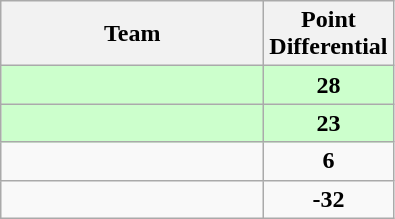<table class="wikitable" style="text-align:center;">
<tr>
<th style="width:10.5em;">Team</th>
<th style="width:1.5em;">Point Differential</th>
</tr>
<tr bgcolor=#cfc>
<td align="left"></td>
<td><strong>28</strong></td>
</tr>
<tr bgcolor="#cfc">
<td align="left"></td>
<td><strong>23</strong></td>
</tr>
<tr>
<td align="left"></td>
<td><strong>6</strong></td>
</tr>
<tr>
<td align="left"></td>
<td><strong>-32</strong></td>
</tr>
</table>
